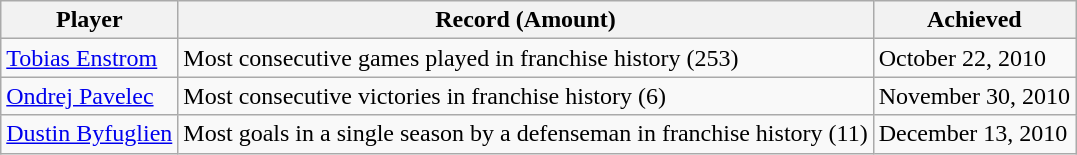<table class="wikitable" border="1">
<tr align="center">
<th>Player</th>
<th>Record (Amount)</th>
<th>Achieved</th>
</tr>
<tr>
<td><a href='#'>Tobias Enstrom</a></td>
<td>Most consecutive games played in franchise history (253)</td>
<td>October 22, 2010</td>
</tr>
<tr>
<td><a href='#'>Ondrej Pavelec</a></td>
<td>Most consecutive victories in franchise history (6)</td>
<td>November 30, 2010</td>
</tr>
<tr>
<td><a href='#'>Dustin Byfuglien</a></td>
<td>Most goals in a single season by a defenseman in franchise history (11)</td>
<td>December 13, 2010</td>
</tr>
</table>
